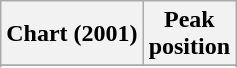<table class="wikitable sortable plainrowheaders" style="text-align:center">
<tr>
<th scope="col">Chart (2001)</th>
<th scope="col">Peak<br> position</th>
</tr>
<tr>
</tr>
<tr>
</tr>
</table>
